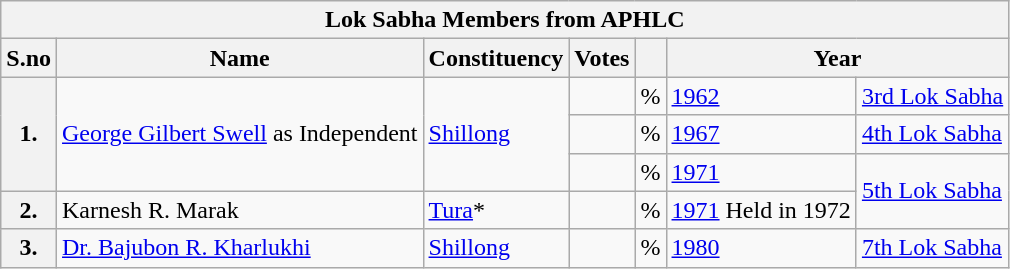<table class="wikitable sortable">
<tr>
<th colspan="7">Lok Sabha Members from APHLC</th>
</tr>
<tr>
<th>S.no</th>
<th>Name</th>
<th>Constituency</th>
<th>Votes</th>
<th></th>
<th colspan="2">Year</th>
</tr>
<tr>
<th rowspan="3">1.</th>
<td rowspan="3"><a href='#'>George Gilbert Swell</a> as Independent</td>
<td rowspan="3"><a href='#'>Shillong</a></td>
<td></td>
<td>%</td>
<td><a href='#'>1962</a></td>
<td><a href='#'>3rd Lok Sabha</a></td>
</tr>
<tr>
<td></td>
<td>%</td>
<td><a href='#'>1967</a></td>
<td><a href='#'>4th Lok Sabha</a></td>
</tr>
<tr>
<td></td>
<td>%</td>
<td><a href='#'>1971</a></td>
<td rowspan="2"><a href='#'>5th Lok Sabha</a></td>
</tr>
<tr>
<th>2.</th>
<td>Karnesh R. Marak</td>
<td><a href='#'>Tura</a>*</td>
<td></td>
<td>%</td>
<td><a href='#'>1971</a> Held in 1972</td>
</tr>
<tr>
<th>3.</th>
<td><a href='#'>Dr. Bajubon R. Kharlukhi</a></td>
<td><a href='#'>Shillong</a></td>
<td></td>
<td>%</td>
<td><a href='#'>1980</a></td>
<td><a href='#'>7th Lok Sabha</a></td>
</tr>
</table>
